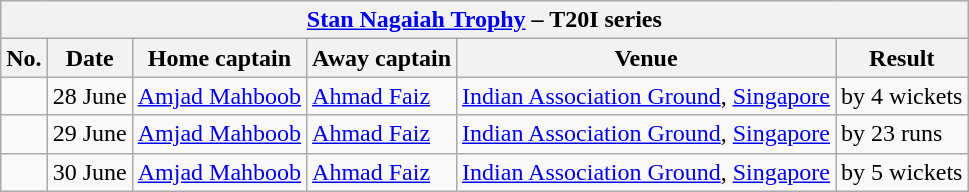<table class="wikitable">
<tr>
<th colspan="6"><a href='#'>Stan Nagaiah Trophy</a> – T20I series</th>
</tr>
<tr>
<th>No.</th>
<th>Date</th>
<th>Home captain</th>
<th>Away captain</th>
<th>Venue</th>
<th>Result</th>
</tr>
<tr>
<td></td>
<td>28 June</td>
<td><a href='#'>Amjad Mahboob</a></td>
<td><a href='#'>Ahmad Faiz</a></td>
<td><a href='#'>Indian Association Ground</a>, <a href='#'>Singapore</a></td>
<td> by 4 wickets</td>
</tr>
<tr>
<td></td>
<td>29 June</td>
<td><a href='#'>Amjad Mahboob</a></td>
<td><a href='#'>Ahmad Faiz</a></td>
<td><a href='#'>Indian Association Ground</a>, <a href='#'>Singapore</a></td>
<td> by 23 runs</td>
</tr>
<tr>
<td></td>
<td>30 June</td>
<td><a href='#'>Amjad Mahboob</a></td>
<td><a href='#'>Ahmad Faiz</a></td>
<td><a href='#'>Indian Association Ground</a>, <a href='#'>Singapore</a></td>
<td> by 5 wickets</td>
</tr>
</table>
